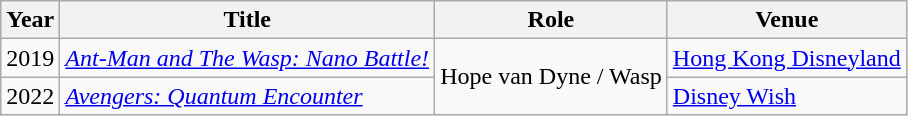<table class="wikitable">
<tr>
<th>Year</th>
<th>Title</th>
<th>Role</th>
<th>Venue</th>
</tr>
<tr>
<td>2019</td>
<td><em><a href='#'>Ant-Man and The Wasp: Nano Battle!</a></em></td>
<td rowspan=2>Hope van Dyne / Wasp</td>
<td><a href='#'>Hong Kong Disneyland</a></td>
</tr>
<tr>
<td>2022</td>
<td><em><a href='#'>Avengers: Quantum Encounter</a></em></td>
<td><a href='#'>Disney Wish</a></td>
</tr>
</table>
